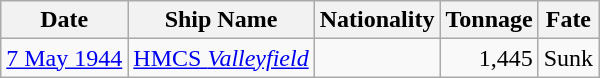<table class="wikitable sortable">
<tr>
<th>Date</th>
<th>Ship Name</th>
<th>Nationality</th>
<th>Tonnage</th>
<th>Fate</th>
</tr>
<tr>
<td align="right"><a href='#'>7 May 1944</a></td>
<td align="left"><a href='#'>HMCS <em>Valleyfield</em></a></td>
<td align="left"></td>
<td align="right">1,445</td>
<td align="left">Sunk</td>
</tr>
</table>
